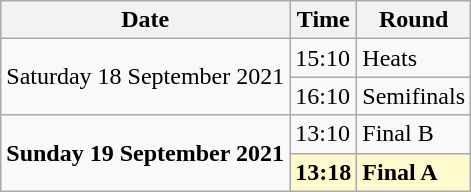<table class="wikitable">
<tr>
<th>Date</th>
<th>Time</th>
<th>Round</th>
</tr>
<tr>
<td rowspan=2>Saturday 18 September 2021</td>
<td>15:10</td>
<td>Heats</td>
</tr>
<tr>
<td>16:10</td>
<td>Semifinals</td>
</tr>
<tr>
<td rowspan=2><strong>Sunday 19 September 2021</strong></td>
<td>13:10</td>
<td>Final B</td>
</tr>
<tr>
<td style=background:lemonchiffon><strong>13:18</strong></td>
<td style=background:lemonchiffon><strong>Final A</strong></td>
</tr>
</table>
